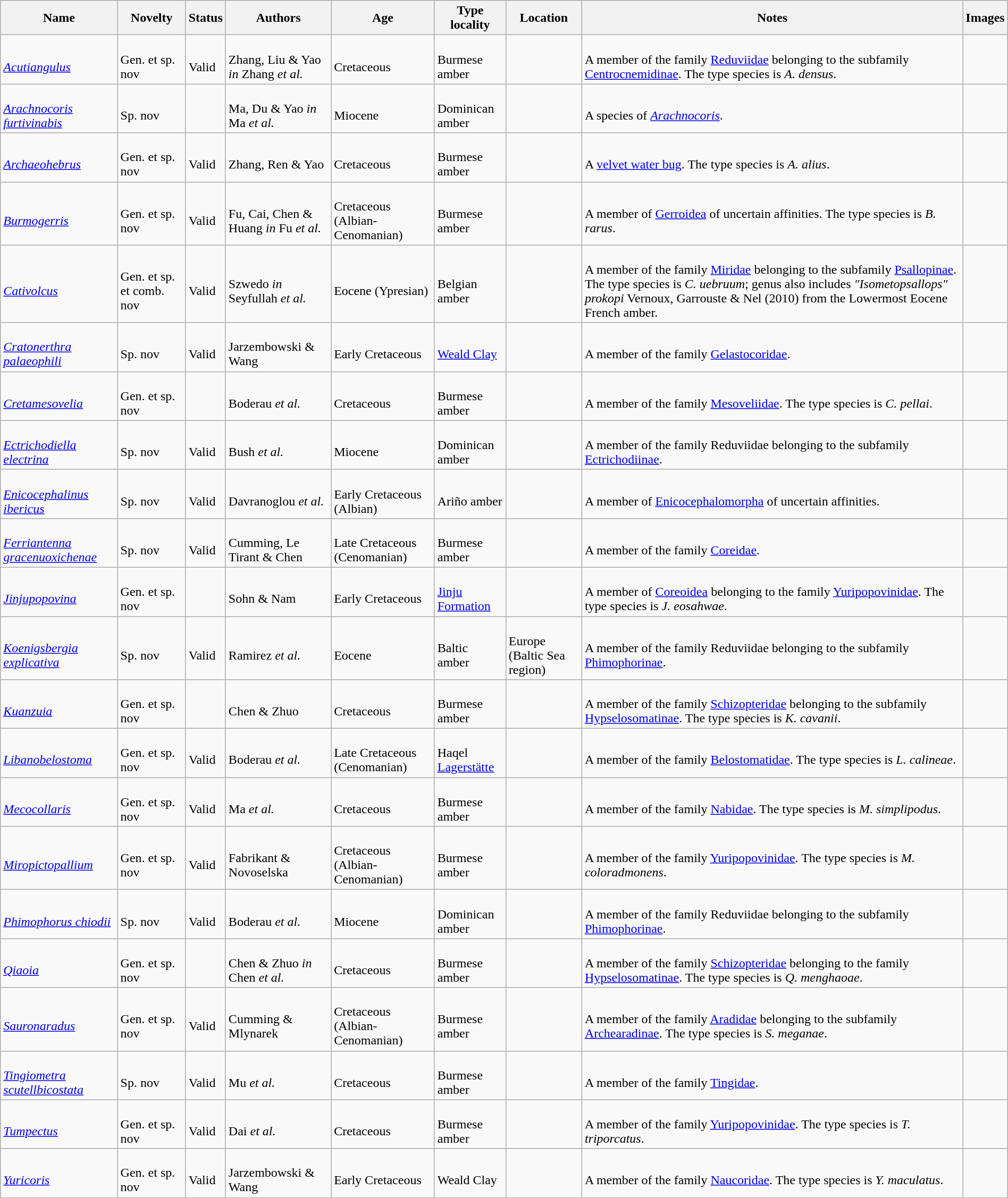<table class="wikitable sortable" align="center" width="100%">
<tr>
<th>Name</th>
<th>Novelty</th>
<th>Status</th>
<th>Authors</th>
<th>Age</th>
<th>Type locality</th>
<th>Location</th>
<th>Notes</th>
<th>Images</th>
</tr>
<tr>
<td><br><em><a href='#'>Acutiangulus</a></em></td>
<td><br>Gen. et sp. nov</td>
<td><br>Valid</td>
<td><br>Zhang, Liu & Yao <em>in</em> Zhang <em>et al.</em></td>
<td><br>Cretaceous</td>
<td><br>Burmese amber</td>
<td><br></td>
<td><br>A member of the family <a href='#'>Reduviidae</a> belonging to the subfamily <a href='#'>Centrocnemidinae</a>. The type species is <em>A. densus</em>.</td>
<td></td>
</tr>
<tr>
<td><br><em><a href='#'>Arachnocoris furtivinabis</a></em></td>
<td><br>Sp. nov</td>
<td></td>
<td><br>Ma, Du & Yao <em>in</em> Ma <em>et al.</em></td>
<td><br>Miocene</td>
<td><br>Dominican amber</td>
<td><br></td>
<td><br>A species of <em><a href='#'>Arachnocoris</a></em>.</td>
<td></td>
</tr>
<tr>
<td><br><em><a href='#'>Archaeohebrus</a></em></td>
<td><br>Gen. et sp. nov</td>
<td><br>Valid</td>
<td><br>Zhang, Ren & Yao</td>
<td><br>Cretaceous</td>
<td><br>Burmese amber</td>
<td><br></td>
<td><br>A <a href='#'>velvet water bug</a>. The type species is <em>A. alius</em>.</td>
<td></td>
</tr>
<tr>
<td><br><em><a href='#'>Burmogerris</a></em></td>
<td><br>Gen. et sp. nov</td>
<td><br>Valid</td>
<td><br>Fu, Cai, Chen & Huang <em>in</em> Fu <em>et al.</em></td>
<td><br>Cretaceous (Albian-Cenomanian)</td>
<td><br>Burmese amber</td>
<td><br></td>
<td><br>A member of <a href='#'>Gerroidea</a> of uncertain affinities. The type species is <em>B. rarus</em>.</td>
<td></td>
</tr>
<tr>
<td><br><em><a href='#'>Cativolcus</a></em></td>
<td><br>Gen. et sp. et comb. nov</td>
<td><br>Valid</td>
<td><br>Szwedo <em>in</em> Seyfullah <em>et al.</em></td>
<td><br>Eocene (Ypresian)</td>
<td><br>Belgian amber</td>
<td><br></td>
<td><br>A member of the family <a href='#'>Miridae</a> belonging to the subfamily <a href='#'>Psallopinae</a>. The type species is <em>C. uebruum</em>; genus also includes <em>"Isometopsallops" prokopi</em> Vernoux, Garrouste & Nel (2010) from the Lowermost Eocene French amber.</td>
<td></td>
</tr>
<tr>
<td><br><em><a href='#'>Cratonerthra palaeophili</a></em></td>
<td><br>Sp. nov</td>
<td><br>Valid</td>
<td><br>Jarzembowski & Wang</td>
<td><br>Early Cretaceous</td>
<td><br><a href='#'>Weald Clay</a></td>
<td><br></td>
<td><br>A member of the family <a href='#'>Gelastocoridae</a>.</td>
<td></td>
</tr>
<tr>
<td><br><em><a href='#'>Cretamesovelia</a></em></td>
<td><br>Gen. et sp. nov</td>
<td></td>
<td><br>Boderau <em>et al.</em></td>
<td><br>Cretaceous</td>
<td><br>Burmese amber</td>
<td><br></td>
<td><br>A member of the family <a href='#'>Mesoveliidae</a>. The type species is <em>C. pellai</em>.</td>
<td></td>
</tr>
<tr>
<td><br><em><a href='#'>Ectrichodiella electrina</a></em></td>
<td><br>Sp. nov</td>
<td><br>Valid</td>
<td><br>Bush <em>et al.</em></td>
<td><br>Miocene</td>
<td><br>Dominican amber</td>
<td><br></td>
<td><br>A member of the family Reduviidae belonging to the subfamily <a href='#'>Ectrichodiinae</a>.</td>
<td></td>
</tr>
<tr>
<td><br><em><a href='#'>Enicocephalinus ibericus</a></em></td>
<td><br>Sp. nov</td>
<td><br>Valid</td>
<td><br>Davranoglou <em>et al.</em></td>
<td><br>Early Cretaceous (Albian)</td>
<td><br>Ariño amber</td>
<td><br></td>
<td><br>A member of <a href='#'>Enicocephalomorpha</a> of uncertain affinities.</td>
<td></td>
</tr>
<tr>
<td><br><em><a href='#'>Ferriantenna gracenuoxichenae</a></em></td>
<td><br>Sp. nov</td>
<td><br>Valid</td>
<td><br>Cumming, Le Tirant & Chen</td>
<td><br>Late Cretaceous (Cenomanian)</td>
<td><br>Burmese amber</td>
<td><br></td>
<td><br>A member of the family <a href='#'>Coreidae</a>.</td>
<td></td>
</tr>
<tr>
<td><br><em><a href='#'>Jinjupopovina</a></em></td>
<td><br>Gen. et sp. nov</td>
<td></td>
<td><br>Sohn & Nam</td>
<td><br>Early Cretaceous</td>
<td><br><a href='#'>Jinju Formation</a></td>
<td><br></td>
<td><br>A member of <a href='#'>Coreoidea</a> belonging to the family <a href='#'>Yuripopovinidae</a>. The type species is <em>J. eosahwae</em>.</td>
<td></td>
</tr>
<tr>
<td><br><em><a href='#'>Koenigsbergia explicativa</a></em></td>
<td><br>Sp. nov</td>
<td><br>Valid</td>
<td><br>Ramirez <em>et al.</em></td>
<td><br>Eocene</td>
<td><br>Baltic amber</td>
<td><br>Europe (Baltic Sea region)</td>
<td><br>A member of the family Reduviidae belonging to the subfamily <a href='#'>Phimophorinae</a>.</td>
<td></td>
</tr>
<tr>
<td><br><em><a href='#'>Kuanzuia</a></em></td>
<td><br>Gen. et sp. nov</td>
<td></td>
<td><br>Chen & Zhuo</td>
<td><br>Cretaceous</td>
<td><br>Burmese amber</td>
<td><br></td>
<td><br>A member of the family <a href='#'>Schizopteridae</a> belonging to the subfamily <a href='#'>Hypselosomatinae</a>. The type species is <em>K. cavanii</em>.</td>
<td></td>
</tr>
<tr>
<td><br><em><a href='#'>Libanobelostoma</a></em></td>
<td><br>Gen. et sp. nov</td>
<td><br>Valid</td>
<td><br>Boderau <em>et al.</em></td>
<td><br>Late Cretaceous (Cenomanian)</td>
<td><br>Haqel <a href='#'>Lagerstätte</a></td>
<td><br></td>
<td><br>A member of the family <a href='#'>Belostomatidae</a>. The type species is <em>L. calineae</em>.</td>
<td></td>
</tr>
<tr>
<td><br><em><a href='#'>Mecocollaris</a></em></td>
<td><br>Gen. et sp. nov</td>
<td><br>Valid</td>
<td><br>Ma <em>et al.</em></td>
<td><br>Cretaceous</td>
<td><br>Burmese amber</td>
<td><br></td>
<td><br>A member of the family <a href='#'>Nabidae</a>. The type species is <em>M. simplipodus</em>.</td>
<td></td>
</tr>
<tr>
<td><br><em><a href='#'>Miropictopallium</a></em></td>
<td><br>Gen. et sp. nov</td>
<td><br>Valid</td>
<td><br>Fabrikant & Novoselska</td>
<td><br>Cretaceous (Albian-Cenomanian)</td>
<td><br>Burmese amber</td>
<td><br></td>
<td><br>A member of the family <a href='#'>Yuripopovinidae</a>. The type species is <em>M. coloradmonens</em>.</td>
<td></td>
</tr>
<tr>
<td><br><em><a href='#'>Phimophorus chiodii</a></em></td>
<td><br>Sp. nov</td>
<td><br>Valid</td>
<td><br>Boderau <em>et al.</em></td>
<td><br>Miocene</td>
<td><br>Dominican amber</td>
<td><br></td>
<td><br>A member of the family Reduviidae belonging to the subfamily <a href='#'>Phimophorinae</a>.</td>
<td></td>
</tr>
<tr>
<td><br><em><a href='#'>Qiaoia</a></em></td>
<td><br>Gen. et sp. nov</td>
<td></td>
<td><br>Chen & Zhuo <em>in</em> Chen <em>et al.</em></td>
<td><br>Cretaceous</td>
<td><br>Burmese amber</td>
<td><br></td>
<td><br>A member of the family <a href='#'>Schizopteridae</a> belonging to the family <a href='#'>Hypselosomatinae</a>. The type species is <em>Q. menghaoae</em>.</td>
<td></td>
</tr>
<tr>
<td><br><em><a href='#'>Sauronaradus</a></em></td>
<td><br>Gen. et sp. nov</td>
<td><br>Valid</td>
<td><br>Cumming & Mlynarek</td>
<td><br>Cretaceous (Albian-Cenomanian)</td>
<td><br>Burmese amber</td>
<td><br></td>
<td><br>A member of the family <a href='#'>Aradidae</a> belonging to the subfamily <a href='#'>Archearadinae</a>. The type species is <em>S. meganae</em>.</td>
<td></td>
</tr>
<tr>
<td><br><em><a href='#'>Tingiometra scutellbicostata</a></em></td>
<td><br>Sp. nov</td>
<td><br>Valid</td>
<td><br>Mu <em>et al.</em></td>
<td><br>Cretaceous</td>
<td><br>Burmese amber</td>
<td><br></td>
<td><br>A member of the family <a href='#'>Tingidae</a>.</td>
<td></td>
</tr>
<tr>
<td><br><em><a href='#'>Tumpectus</a></em></td>
<td><br>Gen. et sp. nov</td>
<td><br>Valid</td>
<td><br>Dai <em>et al.</em></td>
<td><br>Cretaceous</td>
<td><br>Burmese amber</td>
<td><br></td>
<td><br>A member of the family <a href='#'>Yuripopovinidae</a>. The type species is <em>T. triporcatus</em>.</td>
<td></td>
</tr>
<tr>
<td><br><em><a href='#'>Yuricoris</a></em></td>
<td><br>Gen. et sp. nov</td>
<td><br>Valid</td>
<td><br>Jarzembowski & Wang</td>
<td><br>Early Cretaceous</td>
<td><br>Weald Clay</td>
<td><br></td>
<td><br>A member of the family <a href='#'>Naucoridae</a>. The type species is <em>Y. maculatus</em>.</td>
<td></td>
</tr>
<tr>
</tr>
</table>
